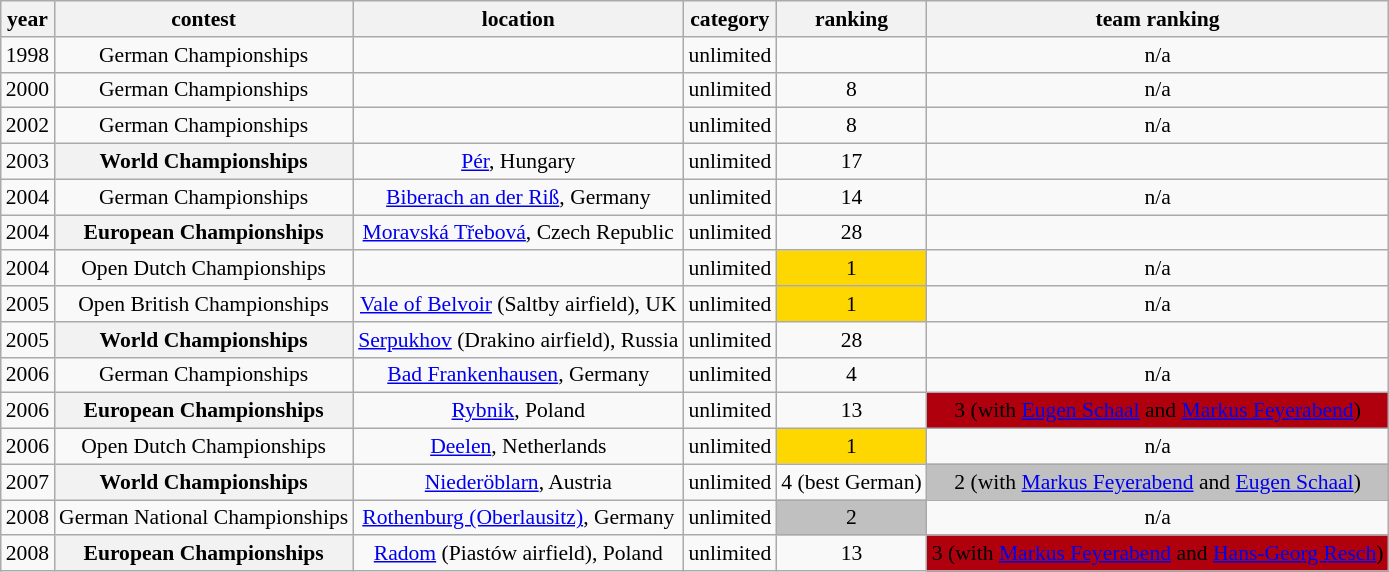<table class="wikitable" style="font-size: 90%;">
<tr>
<th>year</th>
<th>contest</th>
<th>location</th>
<th>category</th>
<th>ranking</th>
<th>team ranking</th>
</tr>
<tr>
<td align=center>1998</td>
<td align=center>German Championships</td>
<td align=center></td>
<td align=center>unlimited</td>
<td align=center></td>
<td align=center>n/a</td>
</tr>
<tr>
<td align=center>2000</td>
<td align=center>German Championships</td>
<td align=center></td>
<td align=center>unlimited</td>
<td align=center>8</td>
<td align=center>n/a</td>
</tr>
<tr>
<td align=center>2002</td>
<td align=center>German Championships</td>
<td align=center></td>
<td align=center>unlimited</td>
<td align=center>8</td>
<td align=center>n/a</td>
</tr>
<tr>
<td align=center>2003</td>
<th align=center>World Championships</th>
<td align=center><a href='#'>Pér</a>, Hungary</td>
<td align=center>unlimited</td>
<td align=center>17</td>
<td align=center></td>
</tr>
<tr>
<td align=center>2004</td>
<td align=center>German Championships</td>
<td align=center><a href='#'>Biberach an der Riß</a>, Germany</td>
<td align=center>unlimited</td>
<td align=center>14</td>
<td align=center>n/a</td>
</tr>
<tr>
<td align=center>2004</td>
<th align=center>European Championships</th>
<td align=center><a href='#'>Moravská Třebová</a>, Czech Republic</td>
<td align=center>unlimited</td>
<td align=center>28</td>
<td align=center></td>
</tr>
<tr>
<td align=center>2004</td>
<td align=center>Open Dutch Championships</td>
<td align=center></td>
<td align=center>unlimited</td>
<td bgcolor="gold" align=center>1</td>
<td align=center>n/a</td>
</tr>
<tr>
<td align=center>2005</td>
<td align=center>Open British Championships</td>
<td align=center><a href='#'>Vale of Belvoir</a> (Saltby airfield), UK</td>
<td align=center>unlimited</td>
<td bgcolor="gold" align=center>1</td>
<td align=center>n/a</td>
</tr>
<tr>
<td align=center>2005</td>
<th align=center>World Championships</th>
<td align=center><a href='#'>Serpukhov</a> (Drakino airfield), Russia</td>
<td align=center>unlimited</td>
<td align=center>28</td>
<td align=center></td>
</tr>
<tr>
<td align=center>2006</td>
<td align=center>German Championships</td>
<td align=center><a href='#'>Bad Frankenhausen</a>, Germany</td>
<td align=center>unlimited</td>
<td align=center>4</td>
<td align=center>n/a</td>
</tr>
<tr>
<td align=center>2006</td>
<th align=center>European Championships</th>
<td align=center><a href='#'>Rybnik</a>, Poland</td>
<td align=center>unlimited</td>
<td align=center>13</td>
<td bgcolor="bronze" align=center>3 (with <a href='#'>Eugen Schaal</a> and <a href='#'>Markus Feyerabend</a>)</td>
</tr>
<tr>
<td align=center>2006</td>
<td align=center>Open Dutch Championships</td>
<td align=center><a href='#'>Deelen</a>, Netherlands</td>
<td align=center>unlimited</td>
<td bgcolor="gold" align=center>1</td>
<td align=center>n/a</td>
</tr>
<tr>
<td align=center>2007</td>
<th align=center>World Championships</th>
<td align=center><a href='#'>Niederöblarn</a>, Austria</td>
<td align=center>unlimited</td>
<td align=center>4 (best German)</td>
<td bgcolor="silver" align=center>2 (with <a href='#'>Markus Feyerabend</a> and <a href='#'>Eugen Schaal</a>)</td>
</tr>
<tr>
<td align=center>2008</td>
<td align=center>German National Championships</td>
<td align=center><a href='#'>Rothenburg (Oberlausitz)</a>, Germany</td>
<td align=center>unlimited</td>
<td bgcolor="silver" align=center>2</td>
<td align=center>n/a</td>
</tr>
<tr>
<td align=center>2008</td>
<th align=center>European Championships</th>
<td align=center><a href='#'>Radom</a> (Piastów airfield), Poland</td>
<td align=center>unlimited</td>
<td align=center>13</td>
<td bgcolor="bronze" align=center>3 (with <a href='#'>Markus Feyerabend</a> and <a href='#'>Hans-Georg Resch</a>)</td>
</tr>
</table>
